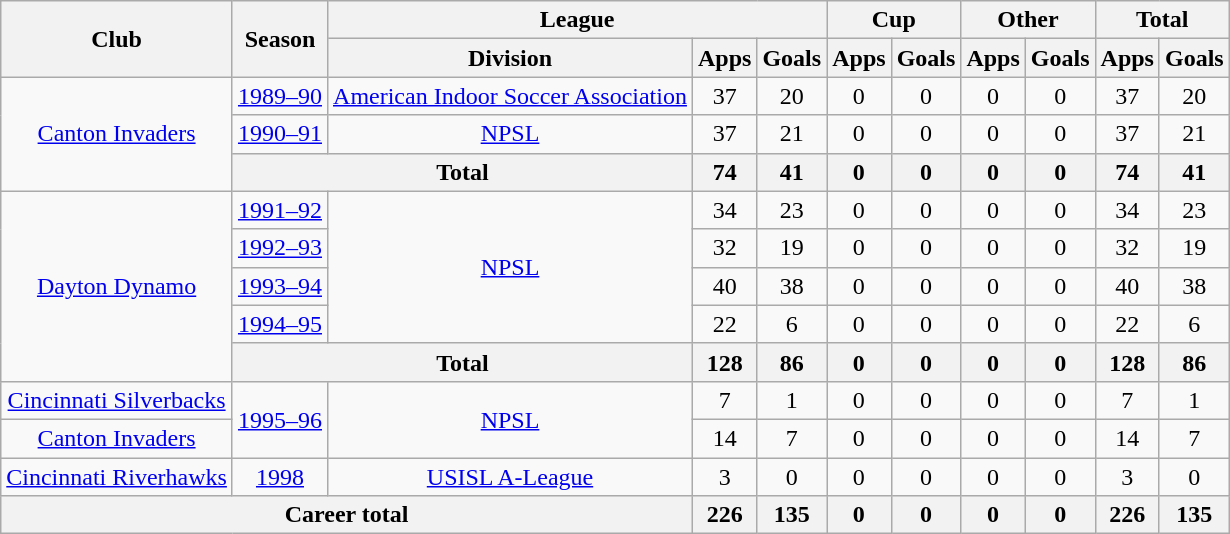<table class="wikitable" style="text-align: center">
<tr>
<th rowspan="2">Club</th>
<th rowspan="2">Season</th>
<th colspan="3">League</th>
<th colspan="2">Cup</th>
<th colspan="2">Other</th>
<th colspan="2">Total</th>
</tr>
<tr>
<th>Division</th>
<th>Apps</th>
<th>Goals</th>
<th>Apps</th>
<th>Goals</th>
<th>Apps</th>
<th>Goals</th>
<th>Apps</th>
<th>Goals</th>
</tr>
<tr>
<td rowspan="3"><a href='#'>Canton Invaders</a></td>
<td><a href='#'>1989–90</a></td>
<td><a href='#'>American Indoor Soccer Association</a></td>
<td>37</td>
<td>20</td>
<td>0</td>
<td>0</td>
<td>0</td>
<td>0</td>
<td>37</td>
<td>20</td>
</tr>
<tr>
<td><a href='#'>1990–91</a></td>
<td><a href='#'>NPSL</a></td>
<td>37</td>
<td>21</td>
<td>0</td>
<td>0</td>
<td>0</td>
<td>0</td>
<td>37</td>
<td>21</td>
</tr>
<tr>
<th colspan="2"><strong>Total</strong></th>
<th>74</th>
<th>41</th>
<th>0</th>
<th>0</th>
<th>0</th>
<th>0</th>
<th>74</th>
<th>41</th>
</tr>
<tr>
<td rowspan="5"><a href='#'>Dayton Dynamo</a></td>
<td><a href='#'>1991–92</a></td>
<td rowspan="4"><a href='#'>NPSL</a></td>
<td>34</td>
<td>23</td>
<td>0</td>
<td>0</td>
<td>0</td>
<td>0</td>
<td>34</td>
<td>23</td>
</tr>
<tr>
<td><a href='#'>1992–93</a></td>
<td>32</td>
<td>19</td>
<td>0</td>
<td>0</td>
<td>0</td>
<td>0</td>
<td>32</td>
<td>19</td>
</tr>
<tr>
<td><a href='#'>1993–94</a></td>
<td>40</td>
<td>38</td>
<td>0</td>
<td>0</td>
<td>0</td>
<td>0</td>
<td>40</td>
<td>38</td>
</tr>
<tr>
<td><a href='#'>1994–95</a></td>
<td>22</td>
<td>6</td>
<td>0</td>
<td>0</td>
<td>0</td>
<td>0</td>
<td>22</td>
<td>6</td>
</tr>
<tr>
<th colspan="2"><strong>Total</strong></th>
<th>128</th>
<th>86</th>
<th>0</th>
<th>0</th>
<th>0</th>
<th>0</th>
<th>128</th>
<th>86</th>
</tr>
<tr>
<td><a href='#'>Cincinnati Silverbacks</a></td>
<td rowspan="2"><a href='#'>1995–96</a></td>
<td rowspan="2"><a href='#'>NPSL</a></td>
<td>7</td>
<td>1</td>
<td>0</td>
<td>0</td>
<td>0</td>
<td>0</td>
<td>7</td>
<td>1</td>
</tr>
<tr>
<td><a href='#'>Canton Invaders</a></td>
<td>14</td>
<td>7</td>
<td>0</td>
<td>0</td>
<td>0</td>
<td>0</td>
<td>14</td>
<td>7</td>
</tr>
<tr>
<td><a href='#'>Cincinnati Riverhawks</a></td>
<td><a href='#'>1998</a></td>
<td><a href='#'>USISL A-League</a></td>
<td>3</td>
<td>0</td>
<td>0</td>
<td>0</td>
<td>0</td>
<td>0</td>
<td>3</td>
<td>0</td>
</tr>
<tr>
<th colspan="3"><strong>Career total</strong></th>
<th>226</th>
<th>135</th>
<th>0</th>
<th>0</th>
<th>0</th>
<th>0</th>
<th>226</th>
<th>135</th>
</tr>
</table>
